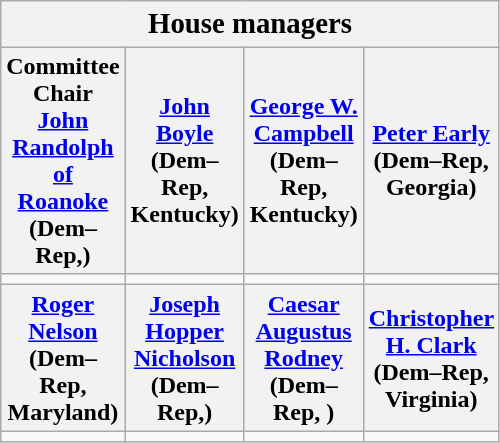<table class="wikitable">
<tr>
<th colspan="4" style="text-align:center; font-size:120%;">House managers</th>
</tr>
<tr>
<th scope="col" style="width:3em; font-size:100%;"><strong>Committee Chair</strong><br><a href='#'>John Randolph of Roanoke</a><br>(Dem–Rep,)</th>
<th scope="col" style="width:3em; font-size:100%;"><a href='#'>John Boyle</a><br>(Dem–Rep, Kentucky)</th>
<th scope="col" style="width:3em; font-size:100%;"><a href='#'>George W. Campbell</a><br>(Dem–Rep, Kentucky)</th>
<th scope="col" style="width:3em; font-size:100%;"><a href='#'>Peter Early</a><br>(Dem–Rep, Georgia)</th>
</tr>
<tr>
<td></td>
<td></td>
<td></td>
<td></td>
</tr>
<tr>
<th scope="col" style="width:3em; font-size:100%;"><a href='#'>Roger Nelson</a><br>(Dem–Rep, Maryland)</th>
<th scope="col" style="width:3em; font-size:100%;"><a href='#'>Joseph Hopper Nicholson</a><br>(Dem–Rep,)</th>
<th scope="col" style="width:3em; font-size:100%;"><a href='#'>Caesar Augustus Rodney</a><br>(Dem–Rep, )</th>
<th scope="col" style="width:3em; font-size:100%;"><a href='#'>Christopher H. Clark</a><br>(Dem–Rep, Virginia)</th>
</tr>
<tr>
<td></td>
<td></td>
<td></td>
<td></td>
</tr>
</table>
